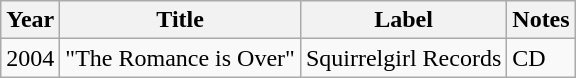<table class="wikitable">
<tr>
<th>Year</th>
<th>Title</th>
<th>Label</th>
<th>Notes</th>
</tr>
<tr>
<td>2004</td>
<td>"The Romance is Over"</td>
<td>Squirrelgirl Records</td>
<td>CD</td>
</tr>
</table>
